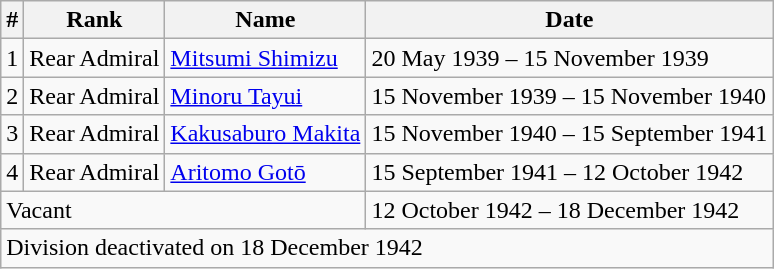<table class=wikitable>
<tr>
<th>#</th>
<th>Rank</th>
<th>Name</th>
<th>Date</th>
</tr>
<tr>
<td>1</td>
<td>Rear Admiral</td>
<td><a href='#'>Mitsumi Shimizu</a></td>
<td>20 May 1939 – 15 November 1939</td>
</tr>
<tr>
<td>2</td>
<td>Rear Admiral</td>
<td><a href='#'>Minoru Tayui</a></td>
<td>15 November 1939 – 15 November 1940</td>
</tr>
<tr>
<td>3</td>
<td>Rear Admiral</td>
<td><a href='#'>Kakusaburo Makita</a></td>
<td>15 November 1940 – 15 September 1941</td>
</tr>
<tr>
<td>4</td>
<td>Rear Admiral</td>
<td><a href='#'>Aritomo Gotō</a></td>
<td>15 September 1941 – 12 October 1942</td>
</tr>
<tr>
<td colspan=3>Vacant</td>
<td>12 October 1942 – 18 December 1942</td>
</tr>
<tr>
<td colspan=4>Division deactivated on 18 December 1942</td>
</tr>
</table>
